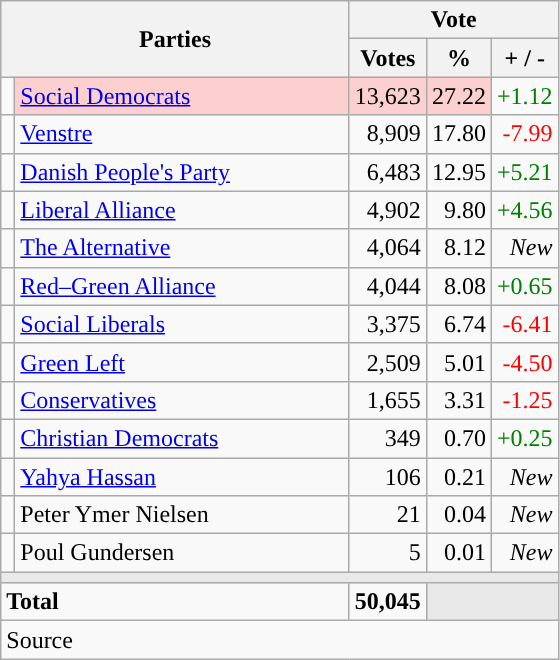<table class="wikitable" style="text-align:right;">
<tr>
<th style="text-align:centre;" rowspan="2" colspan="2" width="225">Parties</th>
<th colspan="3">Vote</th>
</tr>
<tr>
<th width="15">Votes</th>
<th width="15">%</th>
<th width="15">+ / -</th>
</tr>
<tr>
<td width="2" style="color:inherit;background:"></td>
<td bgcolor=#fbd0ce  align="left"><a href='#'>Social Democrats</a></td>
<td bgcolor=#fbd0ce>13,623</td>
<td bgcolor=#fbd0ce>27.22</td>
<td style=color:green;>+1.12</td>
</tr>
<tr>
<td width="2" style="color:inherit;background:"></td>
<td align="left"><a href='#'>Venstre</a></td>
<td>8,909</td>
<td>17.80</td>
<td style=color:red;>-7.99</td>
</tr>
<tr>
<td width="2" style="color:inherit;background:"></td>
<td align="left"><a href='#'>Danish People's Party</a></td>
<td>6,483</td>
<td>12.95</td>
<td style=color:green;>+5.21</td>
</tr>
<tr>
<td width="2" style="color:inherit;background:"></td>
<td align="left"><a href='#'>Liberal Alliance</a></td>
<td>4,902</td>
<td>9.80</td>
<td style=color:green;>+4.56</td>
</tr>
<tr>
<td width="2" style="color:inherit;background:"></td>
<td align="left"><a href='#'>The Alternative</a></td>
<td>4,064</td>
<td>8.12</td>
<td><em>New</em></td>
</tr>
<tr>
<td width="2" style="color:inherit;background:"></td>
<td align="left"><a href='#'>Red–Green Alliance</a></td>
<td>4,044</td>
<td>8.08</td>
<td style=color:green;>+0.65</td>
</tr>
<tr>
<td width="2" style="color:inherit;background:"></td>
<td align="left"><a href='#'>Social Liberals</a></td>
<td>3,375</td>
<td>6.74</td>
<td style=color:red;>-6.41</td>
</tr>
<tr>
<td width="2" style="color:inherit;background:"></td>
<td align="left"><a href='#'>Green Left</a></td>
<td>2,509</td>
<td>5.01</td>
<td style=color:red;>-4.50</td>
</tr>
<tr>
<td width="2" style="color:inherit;background:"></td>
<td align="left"><a href='#'>Conservatives</a></td>
<td>1,655</td>
<td>3.31</td>
<td style=color:red;>-1.25</td>
</tr>
<tr>
<td width="2" style="color:inherit;background:"></td>
<td align="left"><a href='#'>Christian Democrats</a></td>
<td>349</td>
<td>0.70</td>
<td style=color:green;>+0.25</td>
</tr>
<tr>
<td width="2" style="color:inherit;background:"></td>
<td align="left"><a href='#'>Yahya Hassan</a></td>
<td>106</td>
<td>0.21</td>
<td><em>New</em></td>
</tr>
<tr>
<td width="2" style="color:inherit;background:"></td>
<td align="left">Peter Ymer Nielsen</td>
<td>21</td>
<td>0.04</td>
<td><em>New</em></td>
</tr>
<tr>
<td width="2" style="color:inherit;background:"></td>
<td align="left">Poul Gundersen</td>
<td>5</td>
<td>0.01</td>
<td><em>New</em></td>
</tr>
<tr>
<td colspan="7" bgcolor="#E9E9E9"></td>
</tr>
<tr>
<td align="left" colspan="2"><strong>Total</strong></td>
<td><strong>50,045</strong></td>
<td bgcolor="#E9E9E9" colspan="2"></td>
</tr>
<tr>
<td align="left" colspan="6">Source</td>
</tr>
</table>
